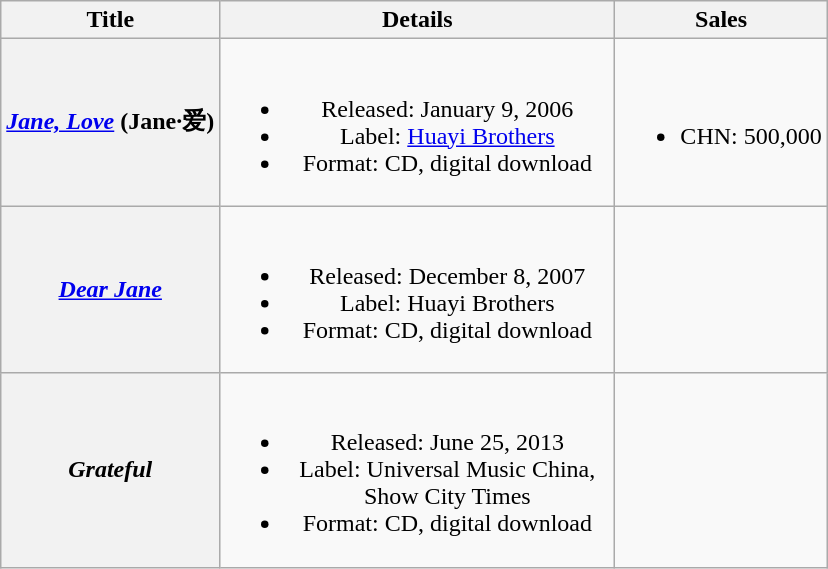<table class="wikitable plainrowheaders" style="text-align:center;">
<tr>
<th scope="col">Title</th>
<th scope="col" style="width:16em;">Details</th>
<th>Sales</th>
</tr>
<tr>
<th scope="row"><em><a href='#'>Jane, Love</a></em> (Jane·爱)</th>
<td><br><ul><li>Released: January 9, 2006</li><li>Label: <a href='#'>Huayi Brothers</a></li><li>Format: CD, digital download</li></ul></td>
<td><br><ul><li>CHN: 500,000</li></ul></td>
</tr>
<tr>
<th scope="row"><em><a href='#'>Dear Jane</a></em></th>
<td><br><ul><li>Released: December 8, 2007</li><li>Label: Huayi Brothers</li><li>Format: CD, digital download</li></ul></td>
<td></td>
</tr>
<tr>
<th scope="row"><em>Grateful</em></th>
<td><br><ul><li>Released: June 25, 2013</li><li>Label: Universal Music China, Show City Times</li><li>Format: CD, digital download</li></ul></td>
<td></td>
</tr>
</table>
